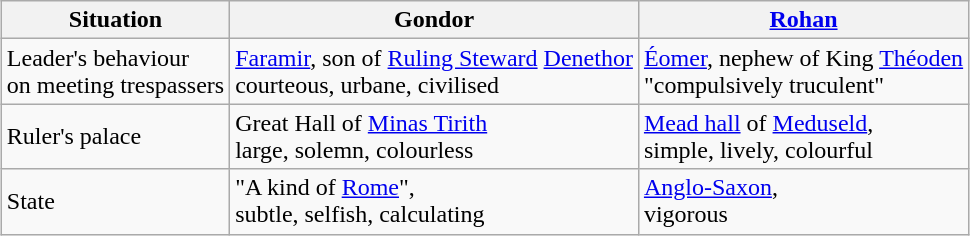<table class="wikitable" style="margin-left: auto; margin-right: auto; border: none;">
<tr>
<th>Situation</th>
<th>Gondor</th>
<th><a href='#'>Rohan</a></th>
</tr>
<tr>
<td>Leader's behaviour<br>on meeting trespassers</td>
<td><a href='#'>Faramir</a>, son of <a href='#'>Ruling Steward</a> <a href='#'>Denethor</a><br>courteous, urbane, civilised</td>
<td><a href='#'>Éomer</a>, nephew of King <a href='#'>Théoden</a><br>"compulsively truculent"</td>
</tr>
<tr>
<td>Ruler's palace</td>
<td>Great Hall of <a href='#'>Minas Tirith</a><br>large, solemn, colourless</td>
<td><a href='#'>Mead hall</a> of <a href='#'>Meduseld</a>,<br>simple, lively, colourful</td>
</tr>
<tr>
<td>State</td>
<td>"A kind of <a href='#'>Rome</a>",<br>subtle, selfish, calculating</td>
<td><a href='#'>Anglo-Saxon</a>,<br>vigorous</td>
</tr>
</table>
